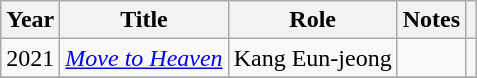<table class="wikitable sortable plainrowheaders">
<tr>
<th scope="col">Year</th>
<th scope="col">Title</th>
<th scope="col">Role</th>
<th scope="col">Notes</th>
<th scope="col" class="unsortable"></th>
</tr>
<tr>
<td>2021</td>
<td><em><a href='#'>Move to Heaven</a></em></td>
<td>Kang Eun-jeong</td>
<td></td>
<td></td>
</tr>
<tr>
</tr>
</table>
